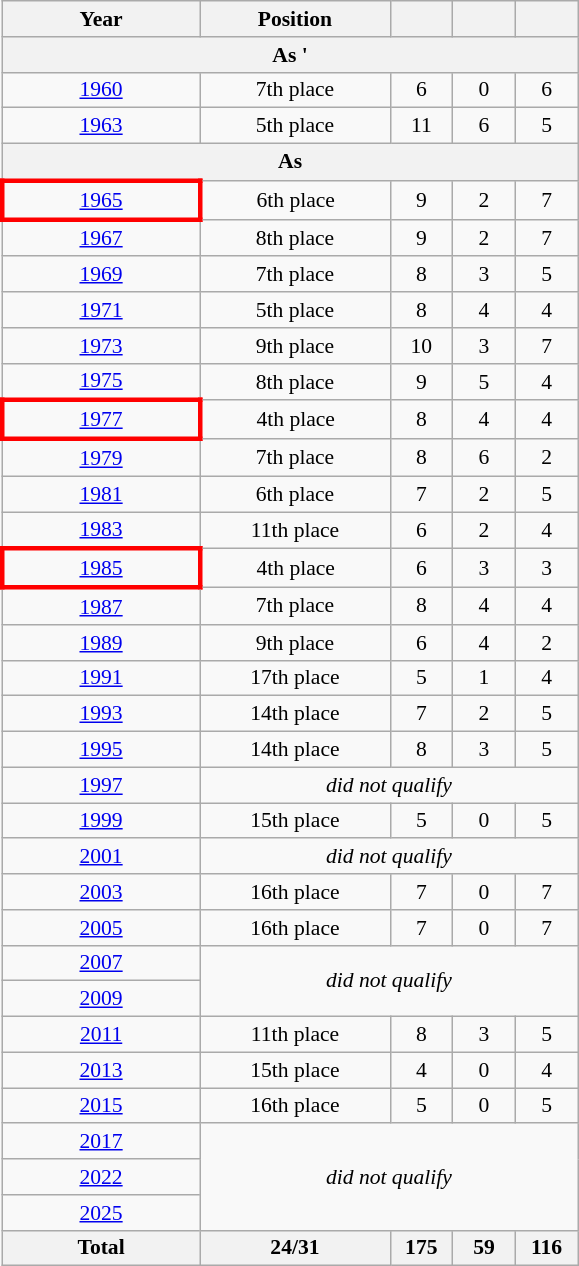<table class="wikitable" style="text-align: center;font-size:90%;">
<tr>
<th width=125>Year</th>
<th width=120>Position</th>
<th width=35></th>
<th width=35></th>
<th width=35></th>
</tr>
<tr>
<th colspan="5">As '</th>
</tr>
<tr>
<td> <a href='#'>1960</a></td>
<td>7th place</td>
<td>6</td>
<td>0</td>
<td>6</td>
</tr>
<tr>
<td> <a href='#'>1963</a></td>
<td>5th place</td>
<td>11</td>
<td>6</td>
<td>5</td>
</tr>
<tr>
<th colspan="5">As </th>
</tr>
<tr>
<td style="border: 3px solid red"> <a href='#'>1965</a></td>
<td>6th place</td>
<td>9</td>
<td>2</td>
<td>7</td>
</tr>
<tr>
<td> <a href='#'>1967</a></td>
<td>8th place</td>
<td>9</td>
<td>2</td>
<td>7</td>
</tr>
<tr>
<td> <a href='#'>1969</a></td>
<td>7th place</td>
<td>8</td>
<td>3</td>
<td>5</td>
</tr>
<tr>
<td> <a href='#'>1971</a></td>
<td>5th place</td>
<td>8</td>
<td>4</td>
<td>4</td>
</tr>
<tr>
<td> <a href='#'>1973</a></td>
<td>9th place</td>
<td>10</td>
<td>3</td>
<td>7</td>
</tr>
<tr>
<td> <a href='#'>1975</a></td>
<td>8th place</td>
<td>9</td>
<td>5</td>
<td>4</td>
</tr>
<tr>
<td style="border: 3px solid red"> <a href='#'>1977</a></td>
<td>4th place</td>
<td>8</td>
<td>4</td>
<td>4</td>
</tr>
<tr>
<td> <a href='#'>1979</a></td>
<td>7th place</td>
<td>8</td>
<td>6</td>
<td>2</td>
</tr>
<tr>
<td> <a href='#'>1981</a></td>
<td>6th place</td>
<td>7</td>
<td>2</td>
<td>5</td>
</tr>
<tr>
<td> <a href='#'>1983</a></td>
<td>11th place</td>
<td>6</td>
<td>2</td>
<td>4</td>
</tr>
<tr>
<td style="border: 3px solid red"> <a href='#'>1985</a></td>
<td>4th place</td>
<td>6</td>
<td>3</td>
<td>3</td>
</tr>
<tr>
<td> <a href='#'>1987</a></td>
<td>7th place</td>
<td>8</td>
<td>4</td>
<td>4</td>
</tr>
<tr>
<td> <a href='#'>1989</a></td>
<td>9th place</td>
<td>6</td>
<td>4</td>
<td>2</td>
</tr>
<tr>
<td> <a href='#'>1991</a></td>
<td>17th place</td>
<td>5</td>
<td>1</td>
<td>4</td>
</tr>
<tr>
<td> <a href='#'>1993</a></td>
<td>14th place</td>
<td>7</td>
<td>2</td>
<td>5</td>
</tr>
<tr>
<td> <a href='#'>1995</a></td>
<td>14th place</td>
<td>8</td>
<td>3</td>
<td>5</td>
</tr>
<tr>
<td> <a href='#'>1997</a></td>
<td colspan=4><em>did not qualify</em></td>
</tr>
<tr>
<td> <a href='#'>1999</a></td>
<td>15th place</td>
<td>5</td>
<td>0</td>
<td>5</td>
</tr>
<tr>
<td> <a href='#'>2001</a></td>
<td colspan=4><em>did not qualify</em></td>
</tr>
<tr>
<td> <a href='#'>2003</a></td>
<td>16th place</td>
<td>7</td>
<td>0</td>
<td>7</td>
</tr>
<tr>
<td> <a href='#'>2005</a></td>
<td>16th place</td>
<td>7</td>
<td>0</td>
<td>7</td>
</tr>
<tr>
<td> <a href='#'>2007</a></td>
<td rowspan=2 colspan=4><em>did not qualify</em></td>
</tr>
<tr>
<td> <a href='#'>2009</a></td>
</tr>
<tr>
<td> <a href='#'>2011</a></td>
<td>11th place</td>
<td>8</td>
<td>3</td>
<td>5</td>
</tr>
<tr>
<td> <a href='#'>2013</a></td>
<td>15th place</td>
<td>4</td>
<td>0</td>
<td>4</td>
</tr>
<tr>
<td> <a href='#'>2015</a></td>
<td>16th place</td>
<td>5</td>
<td>0</td>
<td>5</td>
</tr>
<tr>
<td> <a href='#'>2017</a></td>
<td rowspan=3 colspan=4><em>did not qualify</em></td>
</tr>
<tr>
<td> <a href='#'>2022</a></td>
</tr>
<tr>
<td> <a href='#'>2025</a></td>
</tr>
<tr>
<th>Total</th>
<th>24/31</th>
<th>175</th>
<th>59</th>
<th>116</th>
</tr>
</table>
